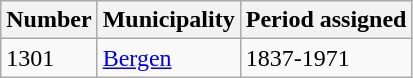<table class="wikitable">
<tr>
<th>Number</th>
<th>Municipality</th>
<th>Period assigned</th>
</tr>
<tr>
<td>1301</td>
<td><a href='#'>Bergen</a></td>
<td>1837-1971</td>
</tr>
</table>
